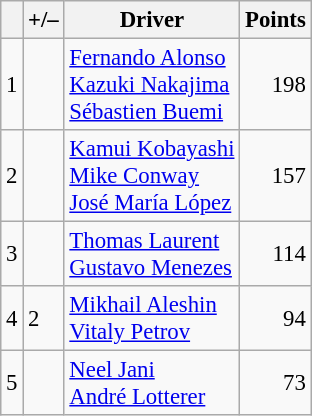<table class="wikitable" style="font-size: 95%;">
<tr>
<th scope="col"></th>
<th scope="col">+/–</th>
<th scope="col">Driver</th>
<th scope="col">Points</th>
</tr>
<tr>
<td align="center">1</td>
<td align="left"></td>
<td> <a href='#'>Fernando Alonso</a><br> <a href='#'>Kazuki Nakajima</a><br> <a href='#'>Sébastien Buemi</a></td>
<td align="right">198</td>
</tr>
<tr>
<td align="center">2</td>
<td align="left"></td>
<td> <a href='#'>Kamui Kobayashi</a><br> <a href='#'>Mike Conway</a><br> <a href='#'>José María López</a></td>
<td align="right">157</td>
</tr>
<tr>
<td align="center">3</td>
<td align="left"></td>
<td> <a href='#'>Thomas Laurent</a><br> <a href='#'>Gustavo Menezes</a></td>
<td align="right">114</td>
</tr>
<tr>
<td align="center">4</td>
<td align="left"> 2</td>
<td> <a href='#'>Mikhail Aleshin</a><br> <a href='#'>Vitaly Petrov</a></td>
<td align="right">94</td>
</tr>
<tr>
<td align="center">5</td>
<td align="left"></td>
<td> <a href='#'>Neel Jani</a><br> <a href='#'>André Lotterer</a></td>
<td align="right">73</td>
</tr>
</table>
